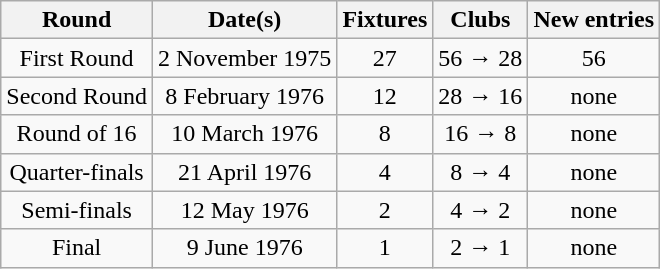<table class="wikitable" style="text-align:center">
<tr>
<th>Round</th>
<th>Date(s)</th>
<th>Fixtures</th>
<th>Clubs</th>
<th>New entries</th>
</tr>
<tr>
<td>First Round</td>
<td>2 November 1975</td>
<td>27</td>
<td>56 → 28</td>
<td>56</td>
</tr>
<tr>
<td>Second Round</td>
<td>8 February 1976</td>
<td>12</td>
<td>28 → 16</td>
<td>none</td>
</tr>
<tr>
<td>Round of 16</td>
<td>10 March 1976</td>
<td>8</td>
<td>16 → 8</td>
<td>none</td>
</tr>
<tr>
<td>Quarter-finals</td>
<td>21 April 1976</td>
<td>4</td>
<td>8 → 4</td>
<td>none</td>
</tr>
<tr>
<td>Semi-finals</td>
<td>12 May 1976</td>
<td>2</td>
<td>4 → 2</td>
<td>none</td>
</tr>
<tr>
<td>Final</td>
<td>9 June 1976</td>
<td>1</td>
<td>2 → 1</td>
<td>none</td>
</tr>
</table>
